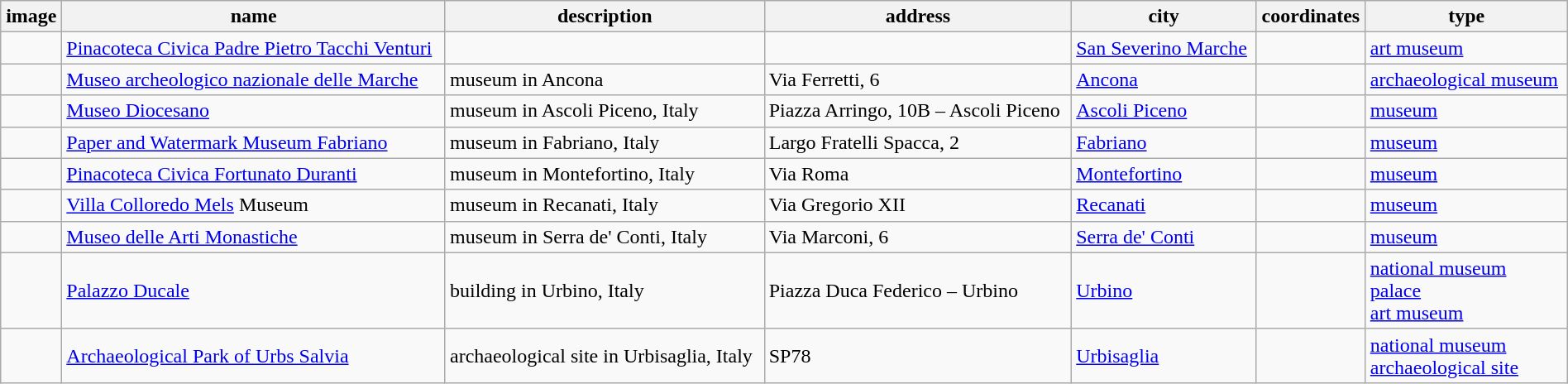<table class='wikitable sortable' style='width:100%'>
<tr>
<th>image</th>
<th>name</th>
<th>description</th>
<th>address</th>
<th>city</th>
<th>coordinates</th>
<th>type</th>
</tr>
<tr>
<td></td>
<td><a href='#'>Pinacoteca Civica Padre Pietro Tacchi Venturi</a></td>
<td></td>
<td></td>
<td><a href='#'>San Severino Marche</a></td>
<td></td>
<td><a href='#'>art museum</a></td>
</tr>
<tr>
<td></td>
<td><a href='#'>Museo archeologico nazionale delle Marche</a></td>
<td>museum in Ancona</td>
<td>Via Ferretti, 6</td>
<td><a href='#'>Ancona</a></td>
<td></td>
<td><a href='#'>archaeological museum</a></td>
</tr>
<tr>
<td></td>
<td><a href='#'>Museo Diocesano</a></td>
<td>museum in Ascoli Piceno, Italy</td>
<td>Piazza Arringo, 10B – Ascoli Piceno</td>
<td><a href='#'>Ascoli Piceno</a></td>
<td></td>
<td><a href='#'>museum</a></td>
</tr>
<tr>
<td></td>
<td><a href='#'>Paper and Watermark Museum Fabriano</a></td>
<td>museum in Fabriano, Italy</td>
<td>Largo Fratelli Spacca, 2</td>
<td><a href='#'>Fabriano</a></td>
<td></td>
<td><a href='#'>museum</a></td>
</tr>
<tr>
<td></td>
<td><a href='#'>Pinacoteca Civica Fortunato Duranti</a></td>
<td>museum in Montefortino, Italy</td>
<td>Via Roma</td>
<td><a href='#'>Montefortino</a></td>
<td></td>
<td><a href='#'>museum</a></td>
</tr>
<tr>
<td></td>
<td><a href='#'>Villa Colloredo Mels</a> Museum</td>
<td>museum in Recanati, Italy</td>
<td>Via Gregorio XII</td>
<td><a href='#'>Recanati</a></td>
<td></td>
<td><a href='#'>museum</a></td>
</tr>
<tr>
<td></td>
<td><a href='#'>Museo delle Arti Monastiche</a></td>
<td>museum in Serra de' Conti, Italy</td>
<td>Via Marconi, 6</td>
<td><a href='#'>Serra de' Conti</a></td>
<td></td>
<td><a href='#'>museum</a></td>
</tr>
<tr>
<td></td>
<td><a href='#'>Palazzo Ducale</a></td>
<td>building in Urbino, Italy</td>
<td>Piazza Duca Federico – Urbino</td>
<td><a href='#'>Urbino</a></td>
<td></td>
<td><a href='#'>national museum</a><br><a href='#'>palace</a><br><a href='#'>art museum</a></td>
</tr>
<tr>
<td></td>
<td><a href='#'>Archaeological Park of Urbs Salvia</a></td>
<td>archaeological site in Urbisaglia, Italy</td>
<td>SP78</td>
<td><a href='#'>Urbisaglia</a></td>
<td></td>
<td><a href='#'>national museum</a><br><a href='#'>archaeological site</a></td>
</tr>
</table>
